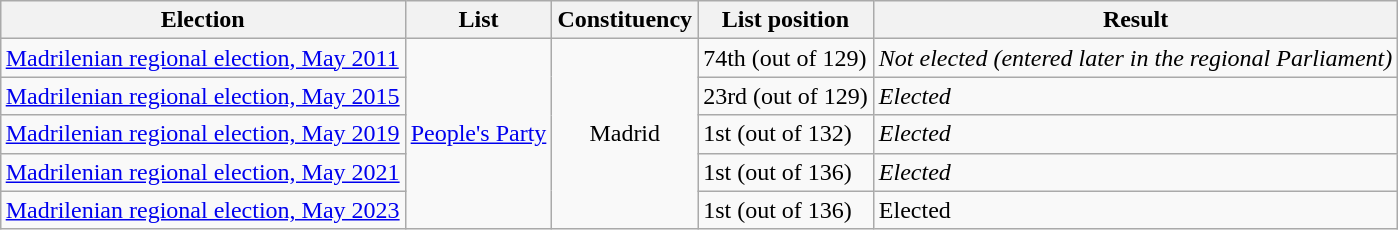<table class="wikitable" style="margin:1em auto; text-align:left;">
<tr>
<th scope="col">Election</th>
<th scope="col">List</th>
<th scope="col">Constituency</th>
<th scope="col">List position</th>
<th scope="col">Result</th>
</tr>
<tr>
<td><a href='#'>Madrilenian regional election, May 2011</a></td>
<td rowspan="5"><a href='#'>People's Party</a></td>
<td rowspan="5" align="center">Madrid</td>
<td>74th (out of 129)</td>
<td><em>Not elected (entered later in the regional Parliament)</em></td>
</tr>
<tr>
<td><a href='#'>Madrilenian regional election, May 2015</a></td>
<td>23rd (out of 129)</td>
<td><em>Elected</em></td>
</tr>
<tr>
<td><a href='#'>Madrilenian regional election, May 2019</a></td>
<td>1st (out of 132)</td>
<td><em>Elected</em></td>
</tr>
<tr>
<td><a href='#'>Madrilenian regional election, May 2021</a></td>
<td>1st (out of 136)</td>
<td><em>Elected</em></td>
</tr>
<tr>
<td><a href='#'>Madrilenian regional election, May 2023</a></td>
<td>1st (out of 136)</td>
<td>Elected</td>
</tr>
</table>
